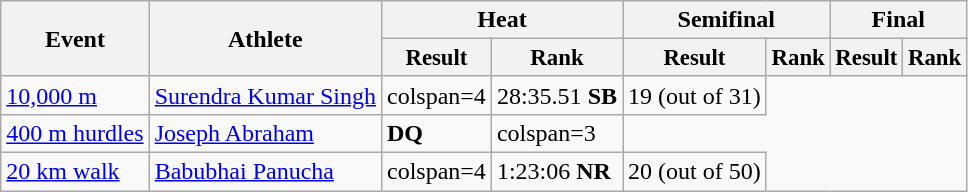<table class="wikitable" style=width: 44%; margin-right: 20px; font-size: 100%;">
<tr>
<th rowspan="2">Event</th>
<th rowspan="2">Athlete</th>
<th colspan="2">Heat</th>
<th colspan="2">Semifinal</th>
<th colspan="2">Final</th>
</tr>
<tr style="font-size:95%">
<th>Result</th>
<th>Rank</th>
<th>Result</th>
<th>Rank</th>
<th>Result</th>
<th>Rank</th>
</tr>
<tr>
<td><a href='#'>10,000 m</a></td>
<td><a href='#'>Surendra Kumar Singh</a></td>
<td>colspan=4 </td>
<td>28:35.51 <strong>SB</strong></td>
<td>19 (out of 31)</td>
</tr>
<tr>
<td><a href='#'>400 m hurdles</a></td>
<td><a href='#'>Joseph Abraham</a></td>
<td><strong>DQ</strong></td>
<td>colspan=3 </td>
</tr>
<tr>
<td><a href='#'>20 km walk</a></td>
<td><a href='#'>Babubhai Panucha</a></td>
<td>colspan=4 </td>
<td>1:23:06 <strong>NR</strong></td>
<td>20 (out of 50)</td>
</tr>
</table>
